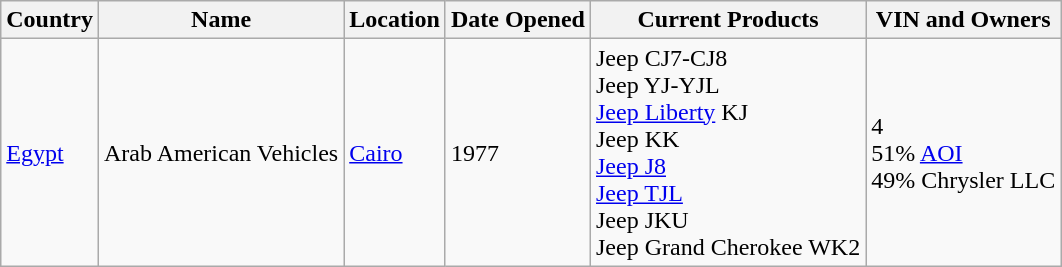<table class="wikitable">
<tr>
<th>Country</th>
<th>Name</th>
<th>Location</th>
<th>Date Opened</th>
<th>Current Products</th>
<th>VIN and Owners</th>
</tr>
<tr>
<td><a href='#'>Egypt</a></td>
<td>Arab American Vehicles</td>
<td><a href='#'>Cairo</a></td>
<td>1977</td>
<td>Jeep CJ7-CJ8<br>Jeep YJ-YJL<br><a href='#'>Jeep Liberty</a> KJ<br>Jeep KK<br><a href='#'>Jeep J8</a><br><a href='#'>Jeep TJL</a><br>Jeep JKU<br>Jeep Grand Cherokee WK2</td>
<td>4 <br> 51% <a href='#'>AOI</a><br>49% Chrysler LLC</td>
</tr>
</table>
